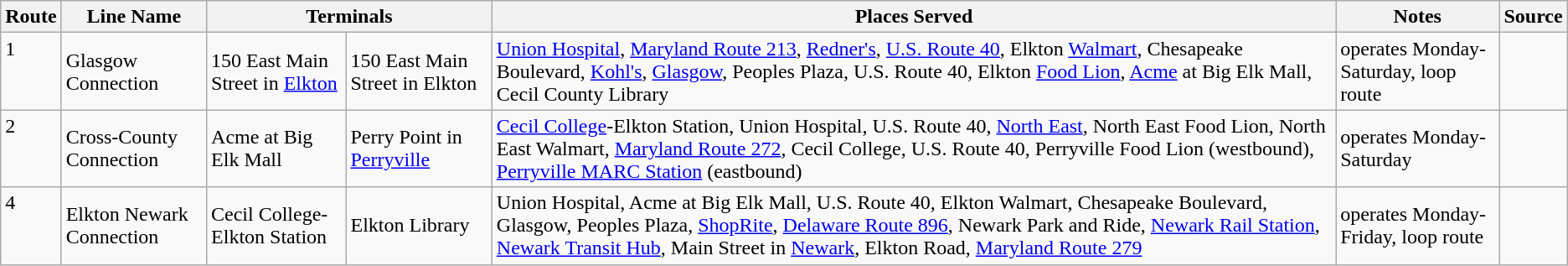<table class=wikitable>
<tr>
<th>Route</th>
<th>Line Name</th>
<th colspan=2>Terminals</th>
<th>Places Served</th>
<th>Notes</th>
<th>Source</th>
</tr>
<tr>
<td valign=top><div>1</div></td>
<td>Glasgow Connection</td>
<td>150 East Main Street in <a href='#'>Elkton</a></td>
<td>150 East Main Street in Elkton</td>
<td><a href='#'>Union Hospital</a>, <a href='#'>Maryland Route 213</a>, <a href='#'>Redner's</a>, <a href='#'>U.S. Route 40</a>, Elkton <a href='#'>Walmart</a>, Chesapeake Boulevard, <a href='#'>Kohl's</a>, <a href='#'>Glasgow</a>, Peoples Plaza, U.S. Route 40, Elkton <a href='#'>Food Lion</a>, <a href='#'>Acme</a> at Big Elk Mall, Cecil County Library</td>
<td>operates Monday-Saturday, loop route</td>
<td></td>
</tr>
<tr>
<td valign=top><div>2</div></td>
<td>Cross-County Connection</td>
<td>Acme at Big Elk Mall</td>
<td>Perry Point in <a href='#'>Perryville</a></td>
<td><a href='#'>Cecil College</a>-Elkton Station, Union Hospital, U.S. Route 40, <a href='#'>North East</a>, North East Food Lion, North East Walmart, <a href='#'>Maryland Route 272</a>, Cecil College, U.S. Route 40, Perryville Food Lion (westbound), <a href='#'>Perryville MARC Station</a> (eastbound)</td>
<td>operates Monday-Saturday</td>
<td></td>
</tr>
<tr>
<td valign=top><div>4</div></td>
<td>Elkton Newark Connection</td>
<td>Cecil College-Elkton Station</td>
<td>Elkton Library</td>
<td>Union Hospital, Acme at Big Elk Mall, U.S. Route 40, Elkton Walmart, Chesapeake Boulevard, Glasgow, Peoples Plaza, <a href='#'>ShopRite</a>, <a href='#'>Delaware Route 896</a>, Newark Park and Ride, <a href='#'>Newark Rail Station</a>, <a href='#'>Newark Transit Hub</a>, Main Street in <a href='#'>Newark</a>, Elkton Road, <a href='#'>Maryland Route 279</a></td>
<td>operates Monday-Friday, loop route</td>
<td></td>
</tr>
</table>
